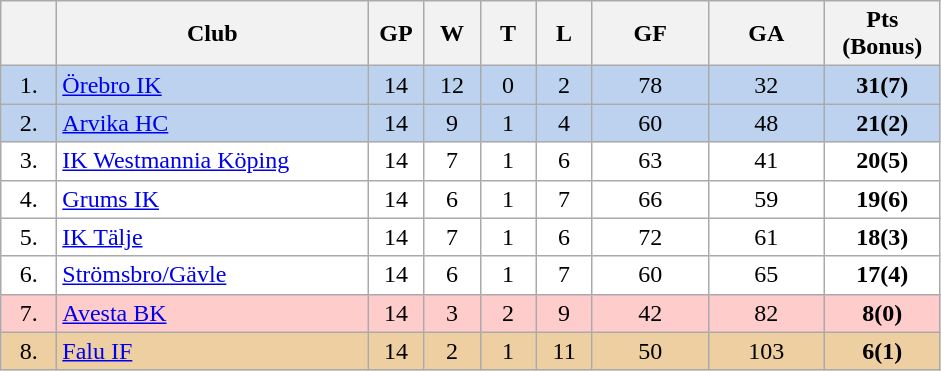<table class="wikitable">
<tr>
<th width="30"></th>
<th width="200">Club</th>
<th width="30">GP</th>
<th width="30">W</th>
<th width="30">T</th>
<th width="30">L</th>
<th width="70">GF</th>
<th width="70">GA</th>
<th width="70">Pts (Bonus)</th>
</tr>
<tr bgcolor="#BCD2EE" align="center">
<td>1.</td>
<td align="left"><a href='#'>Örebro IK</a></td>
<td>14</td>
<td>12</td>
<td>0</td>
<td>2</td>
<td>78</td>
<td>32</td>
<td><strong>31(7)</strong></td>
</tr>
<tr bgcolor="#BCD2EE" align="center">
<td>2.</td>
<td align="left"><a href='#'>Arvika HC</a></td>
<td>14</td>
<td>9</td>
<td>1</td>
<td>4</td>
<td>60</td>
<td>48</td>
<td><strong>21(2)</strong></td>
</tr>
<tr bgcolor="#FFFFFF" align="center">
<td>3.</td>
<td align="left"><a href='#'>IK Westmannia Köping</a></td>
<td>14</td>
<td>7</td>
<td>1</td>
<td>6</td>
<td>63</td>
<td>41</td>
<td><strong>20(5)</strong></td>
</tr>
<tr bgcolor="#FFFFFF" align="center">
<td>4.</td>
<td align="left"><a href='#'>Grums IK</a></td>
<td>14</td>
<td>6</td>
<td>1</td>
<td>7</td>
<td>66</td>
<td>59</td>
<td><strong>19(6)</strong></td>
</tr>
<tr bgcolor="#FFFFFF" align="center">
<td>5.</td>
<td align="left"><a href='#'>IK Tälje</a></td>
<td>14</td>
<td>7</td>
<td>1</td>
<td>6</td>
<td>72</td>
<td>61</td>
<td><strong>18(3)</strong></td>
</tr>
<tr bgcolor="#FFFFFF" align="center">
<td>6.</td>
<td align="left"><a href='#'>Strömsbro/Gävle</a></td>
<td>14</td>
<td>6</td>
<td>1</td>
<td>7</td>
<td>60</td>
<td>65</td>
<td><strong>17(4)</strong></td>
</tr>
<tr bgcolor="#FFCCCC" align="center">
<td>7.</td>
<td align="left"><a href='#'>Avesta BK</a></td>
<td>14</td>
<td>3</td>
<td>2</td>
<td>9</td>
<td>42</td>
<td>82</td>
<td><strong>8(0)</strong></td>
</tr>
<tr bgcolor="#EECFA1" align="center">
<td>8.</td>
<td align="left"><a href='#'>Falu IF</a></td>
<td>14</td>
<td>2</td>
<td>1</td>
<td>11</td>
<td>50</td>
<td>103</td>
<td><strong>6(1)</strong></td>
</tr>
</table>
